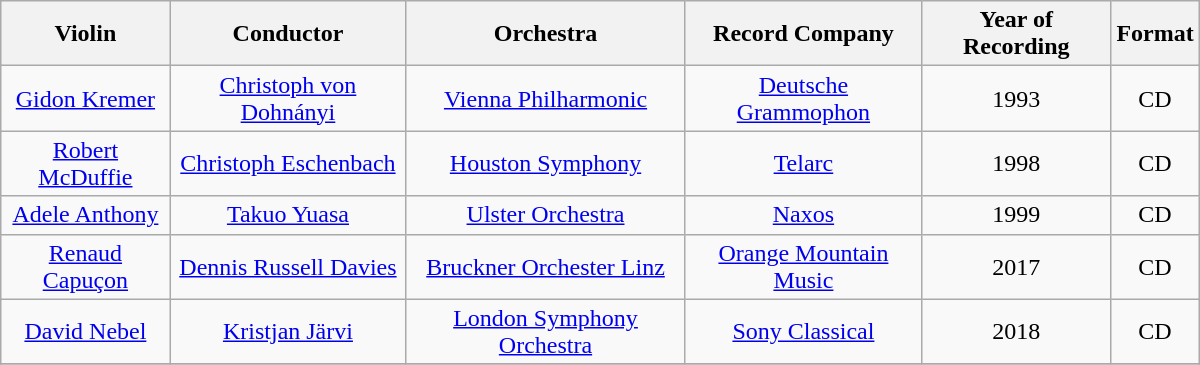<table class="wikitable sortable" width="800px">
<tr>
<th align="center">Violin</th>
<th align="center">Conductor</th>
<th align="center">Orchestra</th>
<th align="center">Record Company</th>
<th align="center">Year of Recording</th>
<th align="center">Format</th>
</tr>
<tr>
<td align="center"><a href='#'>Gidon Kremer</a></td>
<td align="center"><a href='#'>Christoph von Dohnányi</a></td>
<td align="center"><a href='#'>Vienna Philharmonic</a></td>
<td align="center"><a href='#'>Deutsche Grammophon</a></td>
<td align="center">1993</td>
<td align="center">CD</td>
</tr>
<tr>
<td align="center"><a href='#'>Robert McDuffie</a></td>
<td align="center"><a href='#'>Christoph Eschenbach</a></td>
<td align="center"><a href='#'>Houston Symphony</a></td>
<td align="center"><a href='#'>Telarc</a></td>
<td align="center">1998</td>
<td align="center">CD</td>
</tr>
<tr>
<td align="center"><a href='#'>Adele Anthony</a></td>
<td align="center"><a href='#'>Takuo Yuasa</a></td>
<td align="center"><a href='#'>Ulster Orchestra</a></td>
<td align="center"><a href='#'>Naxos</a></td>
<td align="center">1999</td>
<td align="center">CD</td>
</tr>
<tr>
<td align="center"><a href='#'>Renaud Capuçon</a></td>
<td align="center"><a href='#'>Dennis Russell Davies</a></td>
<td align="center"><a href='#'>Bruckner Orchester Linz</a></td>
<td align="center"><a href='#'>Orange Mountain Music</a></td>
<td align="center">2017</td>
<td align="center">CD</td>
</tr>
<tr>
<td align="center"><a href='#'>David Nebel</a></td>
<td align="center"><a href='#'>Kristjan Järvi</a></td>
<td align="center"><a href='#'>London Symphony Orchestra</a></td>
<td align="center"><a href='#'>Sony Classical</a></td>
<td align="center">2018</td>
<td align="center">CD</td>
</tr>
<tr>
</tr>
</table>
